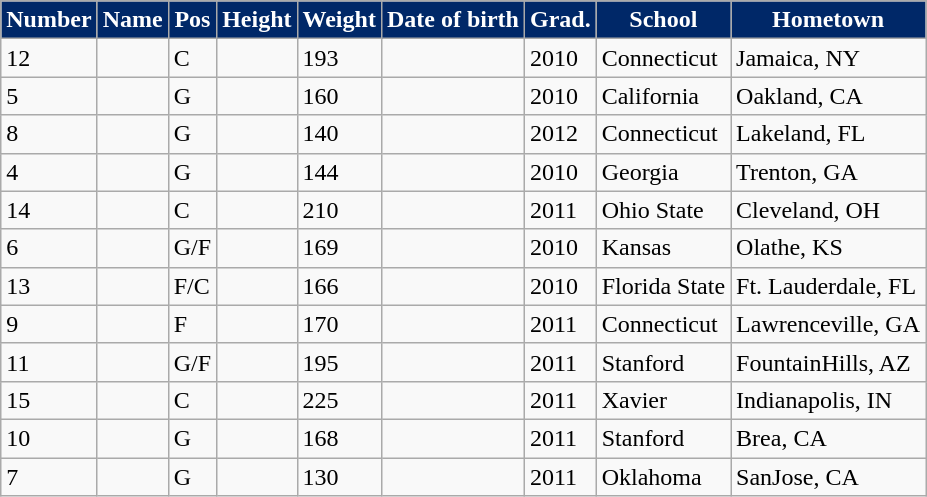<table class="wikitable sortable" >
<tr>
<th style="background:#002868;color:#FFFFFF;">Number</th>
<th style="background:#002868;color:#FFFFFF;">Name</th>
<th style="background:#002868;color:#FFFFFF;">Pos</th>
<th style="background:#002868;color:#FFFFFF;">Height</th>
<th style="background:#002868;color:#FFFFFF;">Weight</th>
<th style="background:#002868;color:#FFFFFF;">Date of birth</th>
<th style="background:#002868;color:#FFFFFF;">Grad.</th>
<th style="background:#002868;color:#FFFFFF;">School</th>
<th style="background:#002868;color:#FFFFFF;">Hometown</th>
</tr>
<tr valign="bottom">
<td>12</td>
<td></td>
<td>C</td>
<td></td>
<td>193</td>
<td></td>
<td>2010</td>
<td>Connecticut</td>
<td>Jamaica, NY</td>
</tr>
<tr valign="bottom">
<td>5</td>
<td></td>
<td>G</td>
<td></td>
<td>160</td>
<td></td>
<td>2010</td>
<td>California</td>
<td>Oakland, CA</td>
</tr>
<tr valign="bottom">
<td>8</td>
<td></td>
<td>G</td>
<td></td>
<td>140</td>
<td></td>
<td>2012</td>
<td>Connecticut</td>
<td>Lakeland, FL</td>
</tr>
<tr valign="bottom">
<td>4</td>
<td></td>
<td>G</td>
<td></td>
<td>144</td>
<td></td>
<td>2010</td>
<td>Georgia</td>
<td>Trenton, GA</td>
</tr>
<tr valign="bottom">
<td>14</td>
<td></td>
<td>C</td>
<td></td>
<td>210</td>
<td></td>
<td>2011</td>
<td>Ohio State</td>
<td>Cleveland, OH</td>
</tr>
<tr valign="bottom">
<td>6</td>
<td></td>
<td>G/F</td>
<td></td>
<td>169</td>
<td></td>
<td>2010</td>
<td>Kansas</td>
<td>Olathe, KS</td>
</tr>
<tr valign="bottom">
<td>13</td>
<td></td>
<td>F/C</td>
<td></td>
<td>166</td>
<td></td>
<td>2010</td>
<td>Florida State</td>
<td>Ft. Lauderdale, FL</td>
</tr>
<tr valign="bottom">
<td>9</td>
<td></td>
<td>F</td>
<td></td>
<td>170</td>
<td></td>
<td>2011</td>
<td>Connecticut</td>
<td>Lawrenceville, GA</td>
</tr>
<tr valign="bottom">
<td>11</td>
<td></td>
<td>G/F</td>
<td></td>
<td>195</td>
<td></td>
<td>2011</td>
<td>Stanford</td>
<td>FountainHills, AZ</td>
</tr>
<tr valign="bottom">
<td>15</td>
<td></td>
<td>C</td>
<td></td>
<td>225</td>
<td></td>
<td>2011</td>
<td>Xavier</td>
<td>Indianapolis, IN</td>
</tr>
<tr valign="bottom">
<td>10</td>
<td></td>
<td>G</td>
<td></td>
<td>168</td>
<td></td>
<td>2011</td>
<td>Stanford</td>
<td>Brea, CA</td>
</tr>
<tr valign="bottom">
<td>7</td>
<td></td>
<td>G</td>
<td></td>
<td>130</td>
<td></td>
<td>2011</td>
<td>Oklahoma</td>
<td>SanJose, CA</td>
</tr>
</table>
